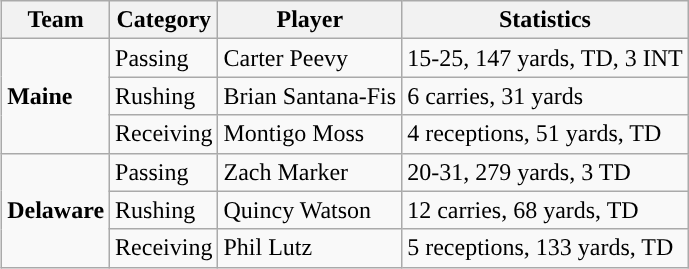<table class="wikitable" style="float: right;">
<tr>
<th>Team</th>
<th>Category</th>
<th>Player</th>
<th>Statistics</th>
</tr>
<tr>
<td rowspan=3><strong>Maine</strong></td>
<td>Passing</td>
<td>Carter Peevy</td>
<td>15-25, 147 yards, TD, 3 INT</td>
</tr>
<tr>
<td>Rushing</td>
<td>Brian Santana-Fis</td>
<td>6 carries, 31 yards</td>
</tr>
<tr>
<td>Receiving</td>
<td>Montigo Moss</td>
<td>4 receptions, 51 yards, TD</td>
</tr>
<tr>
<td rowspan=3><strong>Delaware</strong></td>
<td>Passing</td>
<td>Zach Marker</td>
<td>20-31, 279 yards, 3 TD</td>
</tr>
<tr>
<td>Rushing</td>
<td>Quincy Watson</td>
<td>12 carries, 68 yards, TD</td>
</tr>
<tr>
<td>Receiving</td>
<td>Phil Lutz</td>
<td>5 receptions, 133 yards, TD</td>
</tr>
</table>
